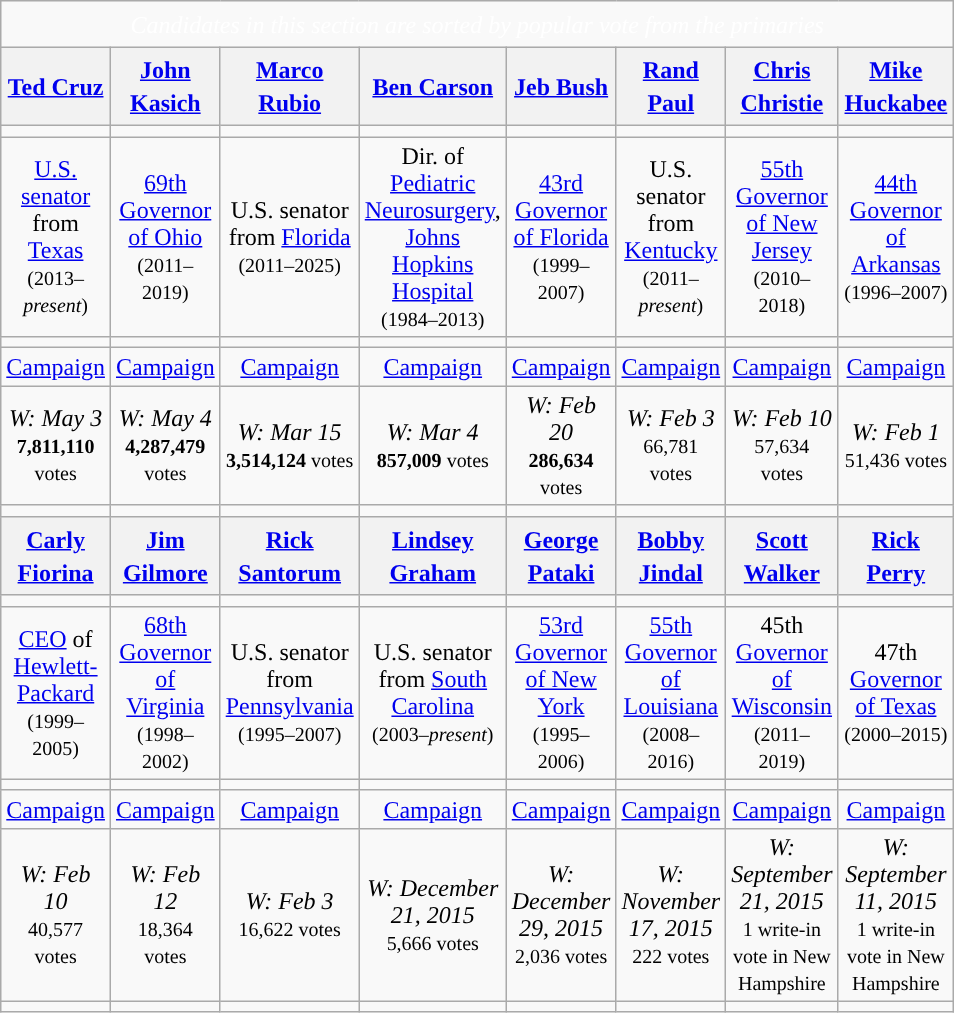<table class="wikitable mw-collapsible mw-collapsed">
<tr>
<td colspan="8" style="text-align:center; font-size:120%; color:white; background:"><em><small>Candidates in this section are sorted by popular vote from the primaries</small></em></td>
</tr>
<tr>
<th scope="col" style="width:3em; font-size:120%;"><a href='#'><small>Ted Cruz</small></a></th>
<th scope="col" style="width:3em; font-size:120%;"><a href='#'><small>John Kasich</small></a></th>
<th scope="col" style="width:3em; font-size:120%;"><a href='#'><small>Marco Rubio</small></a></th>
<th scope="col" style="width:3em; font-size:120%;"><a href='#'><small>Ben Carson</small></a></th>
<th scope="col" style="width:3em; font-size:120%;"><a href='#'><small>Jeb Bush</small></a></th>
<th scope="col" style="width:3em; font-size:120%;"><a href='#'><small>Rand Paul</small></a></th>
<th scope="col" style="width:3em; font-size:120%;"><a href='#'><small>Chris Christie</small></a></th>
<th scope="col" style="width:3em; font-size:120%;"><a href='#'><small>Mike Huckabee</small></a></th>
</tr>
<tr>
<td></td>
<td></td>
<td></td>
<td></td>
<td></td>
<td></td>
<td></td>
<td></td>
</tr>
<tr style="text-align:center">
<td><a href='#'>U.S. senator</a><br>from <a href='#'>Texas</a><br><small>(2013–<em>present</em>)</small></td>
<td><a href='#'>69th</a><br><a href='#'>Governor of Ohio</a><br><small>(2011–2019)</small></td>
<td>U.S. senator<br>from <a href='#'>Florida</a><br><small>(2011–2025)</small></td>
<td>Dir. of <a href='#'>Pediatric Neurosurgery</a>,<br><a href='#'>Johns Hopkins Hospital</a><br><small>(1984–2013)</small></td>
<td><a href='#'>43rd</a><br><a href='#'>Governor of Florida</a><br><small>(1999–2007)</small></td>
<td>U.S. senator<br>from <a href='#'>Kentucky</a><br><small>(2011–<em>present</em>)</small></td>
<td><a href='#'>55th</a><br><a href='#'>Governor of New Jersey</a><br><small>(2010–2018)</small></td>
<td><a href='#'>44th</a><br><a href='#'>Governor of Arkansas</a><br><small>(1996–2007)</small></td>
</tr>
<tr>
<td></td>
<td></td>
<td></td>
<td></td>
<td></td>
<td></td>
<td></td>
<td></td>
</tr>
<tr style="text-align:center">
<td><a href='#'>Campaign</a></td>
<td><a href='#'>Campaign</a></td>
<td><a href='#'>Campaign</a></td>
<td><a href='#'>Campaign</a></td>
<td><a href='#'>Campaign</a></td>
<td><a href='#'>Campaign</a></td>
<td><a href='#'>Campaign</a></td>
<td><a href='#'>Campaign</a></td>
</tr>
<tr style="text-align:center">
<td><em>W: May 3</em><br><small><strong>7,811,110</strong> votes</small></td>
<td><em>W: May 4</em><br><small><strong>4,287,479</strong> votes</small></td>
<td><em>W: Mar 15</em><br><small><strong>3,514,124</strong> votes</small></td>
<td><em>W: Mar 4</em><br><small><strong>857,009</strong> votes</small></td>
<td><em>W: Feb 20</em><br><small><strong>286,634</strong> votes</small></td>
<td><em>W: Feb 3</em><br><small>66,781 votes</small></td>
<td><em>W: Feb 10</em><br><small>57,634 votes</small></td>
<td><em>W: Feb 1</em><br><small>51,436 votes</small></td>
</tr>
<tr style="text-align:center">
<td></td>
<td></td>
<td></td>
<td></td>
<td></td>
<td></td>
<td></td>
<td></td>
</tr>
<tr>
<th scope="col" style="width:3em; font-size:120%;"><a href='#'><small>Carly Fiorina</small></a></th>
<th scope="col" style="width:3em; font-size:120%;"><a href='#'><small>Jim Gilmore</small></a></th>
<th scope="col" style="width:3em; font-size:120%;"><a href='#'><small>Rick Santorum</small></a></th>
<th scope="col" style="width:3em; font-size:120%;"><a href='#'><small>Lindsey Graham</small></a></th>
<th scope="col" style="width:3em; font-size:120%;"><a href='#'><small>George Pataki</small></a></th>
<th scope="col" style="width:3em; font-size:120%;"><a href='#'><small>Bobby Jindal</small></a></th>
<th scope="col" style="width:3em; font-size:120%;"><a href='#'><small>Scott Walker</small></a></th>
<th scope="col" style="width:3em; font-size:120%;"><a href='#'><small>Rick Perry</small></a></th>
</tr>
<tr>
<td></td>
<td></td>
<td></td>
<td></td>
<td></td>
<td></td>
<td></td>
<td></td>
</tr>
<tr style="text-align:center">
<td><a href='#'>CEO</a> of<br><a href='#'>Hewlett-Packard</a><br><small>(1999–2005)</small></td>
<td><a href='#'>68th</a><br><a href='#'>Governor of Virginia</a><br><small>(1998–2002)</small></td>
<td>U.S. senator<br>from <a href='#'>Pennsylvania</a><br><small>(1995–2007)</small></td>
<td>U.S. senator<br> from <a href='#'>South Carolina</a><br><small>(2003–<em>present</em>)</small></td>
<td><a href='#'>53rd</a><br><a href='#'>Governor of New York</a><br><small>(1995–2006)</small></td>
<td><a href='#'>55th</a><br><a href='#'>Governor of Louisiana</a><br><small>(2008–2016)</small></td>
<td>45th<br><a href='#'>Governor of Wisconsin</a><br><small>(2011–2019)</small></td>
<td>47th<br><a href='#'>Governor of Texas</a><br><small>(2000–2015)</small></td>
</tr>
<tr>
<td></td>
<td></td>
<td></td>
<td></td>
<td></td>
<td></td>
<td></td>
<td></td>
</tr>
<tr style="text-align:center">
<td><a href='#'>Campaign</a></td>
<td><a href='#'>Campaign</a></td>
<td><a href='#'>Campaign</a></td>
<td><a href='#'>Campaign</a></td>
<td><a href='#'>Campaign</a></td>
<td><a href='#'>Campaign</a></td>
<td><a href='#'>Campaign</a></td>
<td><a href='#'>Campaign</a></td>
</tr>
<tr style="text-align:center">
<td><em>W: Feb 10</em><br><small>40,577 votes</small></td>
<td><em>W: Feb 12</em><br><small>18,364 votes</small></td>
<td><em>W: Feb 3</em><br><small>16,622 votes</small></td>
<td><em>W: December 21, 2015</em><br><small>5,666 votes</small></td>
<td><em>W: December 29, 2015</em><br><small>2,036 votes</small></td>
<td><em>W: November 17, 2015</em><br><small>222 votes</small></td>
<td><em>W: September 21, 2015</em><br><small>1 write-in vote in New Hampshire</small></td>
<td><em>W: September 11, 2015</em><br><small>1 write-in vote in New Hampshire</small></td>
</tr>
<tr style="text-align:center">
<td></td>
<td></td>
<td></td>
<td></td>
<td></td>
<td></td>
<td></td>
<td></td>
</tr>
</table>
